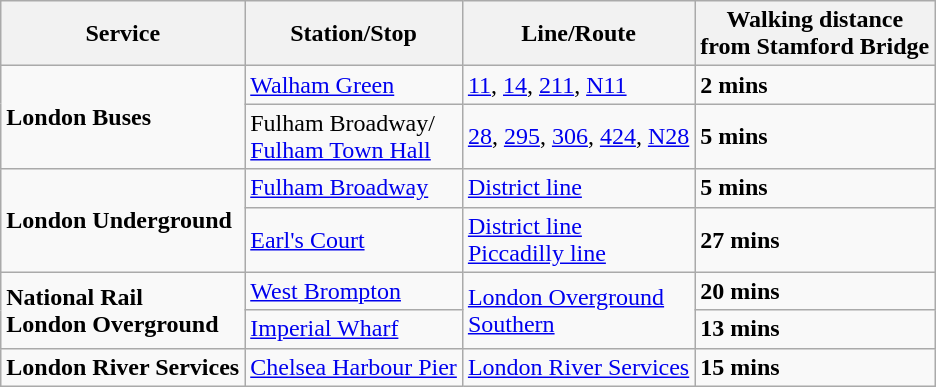<table class="wikitable">
<tr>
<th>Service</th>
<th>Station/Stop</th>
<th>Line/Route</th>
<th>Walking distance<br> from Stamford Bridge</th>
</tr>
<tr>
<td rowspan="2"><strong>London Buses</strong> </td>
<td><a href='#'>Walham Green</a></td>
<td><a href='#'>11</a>, <a href='#'>14</a>, <a href='#'>211</a>, <a href='#'>N11</a></td>
<td> <strong>2 mins</strong></td>
</tr>
<tr>
<td>Fulham Broadway/<br><a href='#'>Fulham Town Hall</a></td>
<td><a href='#'>28</a>, <a href='#'>295</a>, <a href='#'>306</a>, <a href='#'>424</a>, <a href='#'>N28</a></td>
<td> <strong>5 mins</strong></td>
</tr>
<tr>
<td rowspan="2"><strong>London Underground</strong> </td>
<td><a href='#'>Fulham Broadway</a></td>
<td><a href='#'>District line</a></td>
<td> <strong>5 mins</strong></td>
</tr>
<tr>
<td><a href='#'>Earl's Court</a></td>
<td><a href='#'>District line</a><br><a href='#'>Piccadilly line</a></td>
<td> <strong>27 mins</strong></td>
</tr>
<tr>
<td rowspan="2"><strong>National Rail</strong> <br><strong>London Overground</strong> </td>
<td><a href='#'>West Brompton</a></td>
<td rowspan="2"><a href='#'>London Overground</a><br><a href='#'>Southern</a></td>
<td> <strong>20 mins</strong></td>
</tr>
<tr>
<td><a href='#'>Imperial Wharf</a></td>
<td> <strong>13 mins</strong></td>
</tr>
<tr>
<td><strong>London River Services</strong> </td>
<td><a href='#'>Chelsea Harbour Pier</a></td>
<td><a href='#'>London River Services</a></td>
<td> <strong>15 mins</strong></td>
</tr>
</table>
